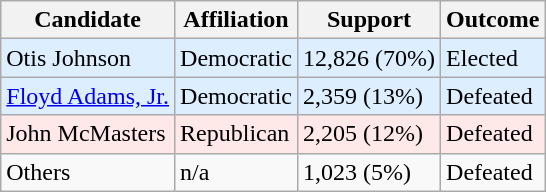<table class="wikitable">
<tr>
<th>Candidate</th>
<th>Affiliation</th>
<th>Support</th>
<th>Outcome</th>
</tr>
<tr>
<td bgcolor=#DDEEFF>Otis Johnson</td>
<td bgcolor=#DDEEFF>Democratic</td>
<td bgcolor=#DDEEFF>12,826 (70%)</td>
<td bgcolor=#DDEEFF>Elected</td>
</tr>
<tr>
<td bgcolor=#DDEEFF><a href='#'>Floyd Adams, Jr.</a></td>
<td bgcolor=#DDEEFF>Democratic</td>
<td bgcolor=#DDEEFF>2,359 (13%)</td>
<td bgcolor=#DDEEFF>Defeated</td>
</tr>
<tr>
<td bgcolor=#FFE8E8>John McMasters</td>
<td bgcolor=#FFE8E8>Republican</td>
<td bgcolor=#FFE8E8>2,205 (12%)</td>
<td bgcolor=#FFE8E8>Defeated</td>
</tr>
<tr>
<td>Others</td>
<td>n/a</td>
<td>1,023 (5%)</td>
<td>Defeated</td>
</tr>
</table>
